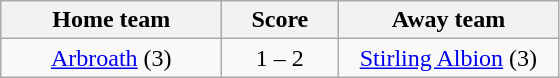<table class="wikitable" style="text-align: center">
<tr>
<th width=140>Home team</th>
<th width=70>Score</th>
<th width=140>Away team</th>
</tr>
<tr>
<td><a href='#'>Arbroath</a> (3)</td>
<td>1 – 2</td>
<td><a href='#'>Stirling Albion</a> (3)</td>
</tr>
</table>
